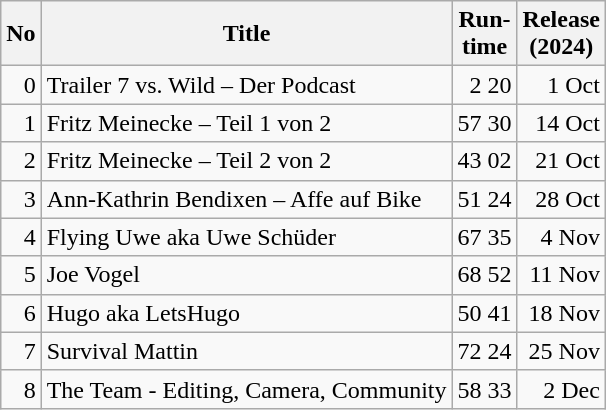<table class="wikitable" style="text-align:right">
<tr>
<th>No</th>
<th>Title</th>
<th>Run-<br>time</th>
<th>Release<br>(2024)</th>
</tr>
<tr>
<td>0</td>
<td style="text-align:left">Trailer 7 vs. Wild – Der Podcast</td>
<td>2 20</td>
<td>1 Oct</td>
</tr>
<tr>
<td>1</td>
<td style="text-align:left">Fritz Meinecke – Teil 1 von 2</td>
<td>57 30</td>
<td>14 Oct</td>
</tr>
<tr>
<td>2</td>
<td style="text-align:left">Fritz Meinecke – Teil 2 von 2</td>
<td>43 02</td>
<td>21 Oct</td>
</tr>
<tr>
<td>3</td>
<td style="text-align:left">Ann-Kathrin Bendixen – Affe auf Bike</td>
<td>51 24</td>
<td>28 Oct</td>
</tr>
<tr>
<td>4</td>
<td style="text-align:left">Flying Uwe aka Uwe Schüder</td>
<td>67 35</td>
<td>4 Nov</td>
</tr>
<tr>
<td>5</td>
<td style="text-align:left">Joe Vogel</td>
<td>68 52</td>
<td>11 Nov</td>
</tr>
<tr>
<td>6</td>
<td style="text-align:left">Hugo aka LetsHugo</td>
<td>50 41</td>
<td>18 Nov</td>
</tr>
<tr>
<td>7</td>
<td style="text-align:left">Survival Mattin</td>
<td>72 24</td>
<td>25 Nov</td>
</tr>
<tr>
<td>8</td>
<td style="text-align:left">The Team - Editing, Camera, Community</td>
<td>58 33</td>
<td>2 Dec</td>
</tr>
</table>
